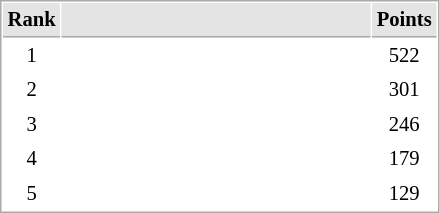<table cellspacing="1" cellpadding="3" style="border:1px solid #AAAAAA;font-size:86%">
<tr bgcolor="#E4E4E4">
<th style="border-bottom:1px solid #AAAAAA" width=10>Rank</th>
<th style="border-bottom:1px solid #AAAAAA" width=200></th>
<th style="border-bottom:1px solid #AAAAAA" width=20>Points</th>
</tr>
<tr>
<td style="text-align:center;">1</td>
<td></td>
<td align=center>522</td>
</tr>
<tr>
<td style="text-align:center;">2</td>
<td></td>
<td align=center>301</td>
</tr>
<tr>
<td style="text-align:center;">3</td>
<td></td>
<td align=center>246</td>
</tr>
<tr>
<td style="text-align:center;">4</td>
<td></td>
<td align=center>179</td>
</tr>
<tr>
<td style="text-align:center;">5</td>
<td></td>
<td align=center>129</td>
</tr>
</table>
